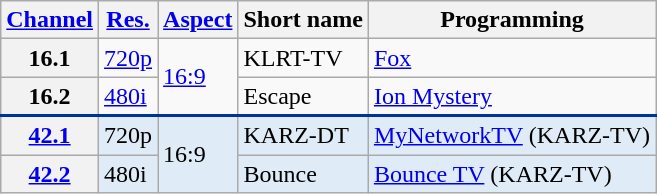<table class="wikitable">
<tr>
<th scope = "col"><a href='#'>Channel</a></th>
<th scope = "col"><a href='#'>Res.</a></th>
<th scope = "col"><a href='#'>Aspect</a></th>
<th scope = "col">Short name</th>
<th scope = "col">Programming</th>
</tr>
<tr>
<th scope = "row">16.1</th>
<td><a href='#'>720p</a></td>
<td rowspan="2"><a href='#'>16:9</a></td>
<td>KLRT-TV</td>
<td><a href='#'>Fox</a></td>
</tr>
<tr>
<th scope = "row">16.2</th>
<td><a href='#'>480i</a></td>
<td>Escape</td>
<td><a href='#'>Ion Mystery</a></td>
</tr>
<tr style="background-color:#DFEBF6; border-top: 2px solid #003399;">
<th scope = "row"><a href='#'>42.1</a></th>
<td>720p</td>
<td rowspan="2">16:9</td>
<td>KARZ-DT</td>
<td><a href='#'>MyNetworkTV</a> (KARZ-TV)</td>
</tr>
<tr style="background-color:#DFEBF6;">
<th scope = "row"><a href='#'>42.2</a></th>
<td>480i</td>
<td>Bounce</td>
<td><a href='#'>Bounce TV</a> (KARZ-TV)</td>
</tr>
</table>
